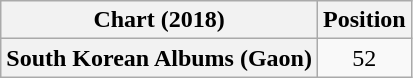<table class="wikitable sortable plainrowheaders" style="text-align:center">
<tr>
<th scope="col">Chart (2018)</th>
<th scope="col">Position</th>
</tr>
<tr>
<th scope="row">South Korean Albums (Gaon)</th>
<td>52</td>
</tr>
</table>
